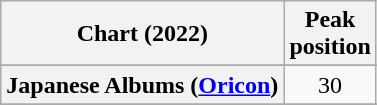<table class="wikitable sortable plainrowheaders" style="text-align:center">
<tr>
<th scope="col">Chart (2022)</th>
<th scope="col">Peak<br>position</th>
</tr>
<tr>
</tr>
<tr>
</tr>
<tr>
</tr>
<tr>
</tr>
<tr>
</tr>
<tr>
</tr>
<tr>
<th scope="row">Japanese Albums (<a href='#'>Oricon</a>)</th>
<td>30</td>
</tr>
<tr>
</tr>
<tr>
</tr>
<tr>
</tr>
<tr>
</tr>
<tr>
</tr>
<tr>
</tr>
<tr>
</tr>
<tr>
</tr>
<tr>
</tr>
<tr>
</tr>
</table>
